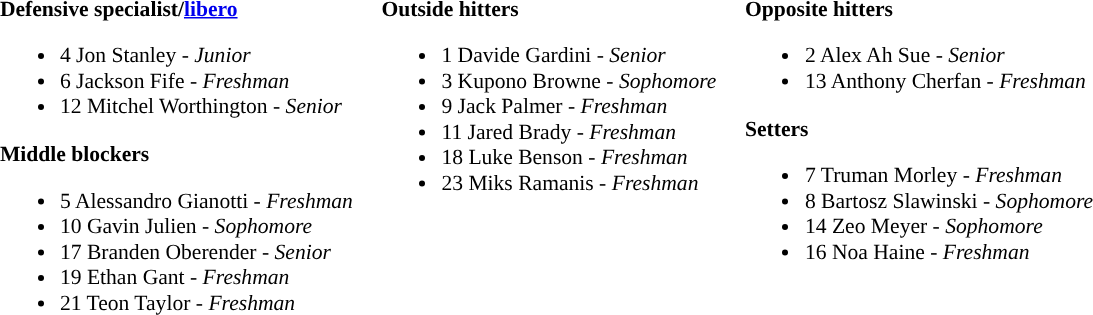<table class="toccolours" style="border-collapse:collapse; font-size:90%;">
<tr>
<td colspan="7"></td>
</tr>
<tr>
</tr>
<tr>
<td width="03"> </td>
<td valign="top"><br><strong>Defensive specialist/<a href='#'>libero</a></strong><ul><li>4 Jon Stanley - <em>Junior</em></li><li>6 Jackson Fife - <em>Freshman</em></li><li>12 Mitchel Worthington - <em>Senior</em></li></ul><strong>Middle blockers</strong><ul><li>5 Alessandro Gianotti - <em>Freshman</em></li><li>10 Gavin Julien - <em> Sophomore</em></li><li>17 Branden Oberender - <em> Senior</em></li><li>19 Ethan Gant - <em>Freshman</em></li><li>21 Teon Taylor  - <em>Freshman</em></li></ul></td>
<td width="15"> </td>
<td valign="top"><br><strong>Outside hitters</strong><ul><li>1 Davide Gardini - <em>Senior</em></li><li>3 Kupono Browne - <em>Sophomore</em></li><li>9 Jack Palmer - <em>Freshman</em></li><li>11 Jared Brady - <em>Freshman</em></li><li>18 Luke Benson - <em>Freshman</em></li><li>23 Miks Ramanis - <em>Freshman</em></li></ul></td>
<td width="15"> </td>
<td valign="top"><br><strong>Opposite hitters</strong><ul><li>2 Alex Ah Sue - <em>Senior</em></li><li>13 Anthony Cherfan - <em>Freshman</em></li></ul><strong>Setters</strong><ul><li>7 Truman Morley - <em>Freshman</em></li><li>8 Bartosz Slawinski - <em>Sophomore</em></li><li>14 Zeo Meyer - <em>Sophomore</em></li><li>16 Noa Haine - <em>Freshman</em></li></ul></td>
<td width="20"> </td>
</tr>
</table>
